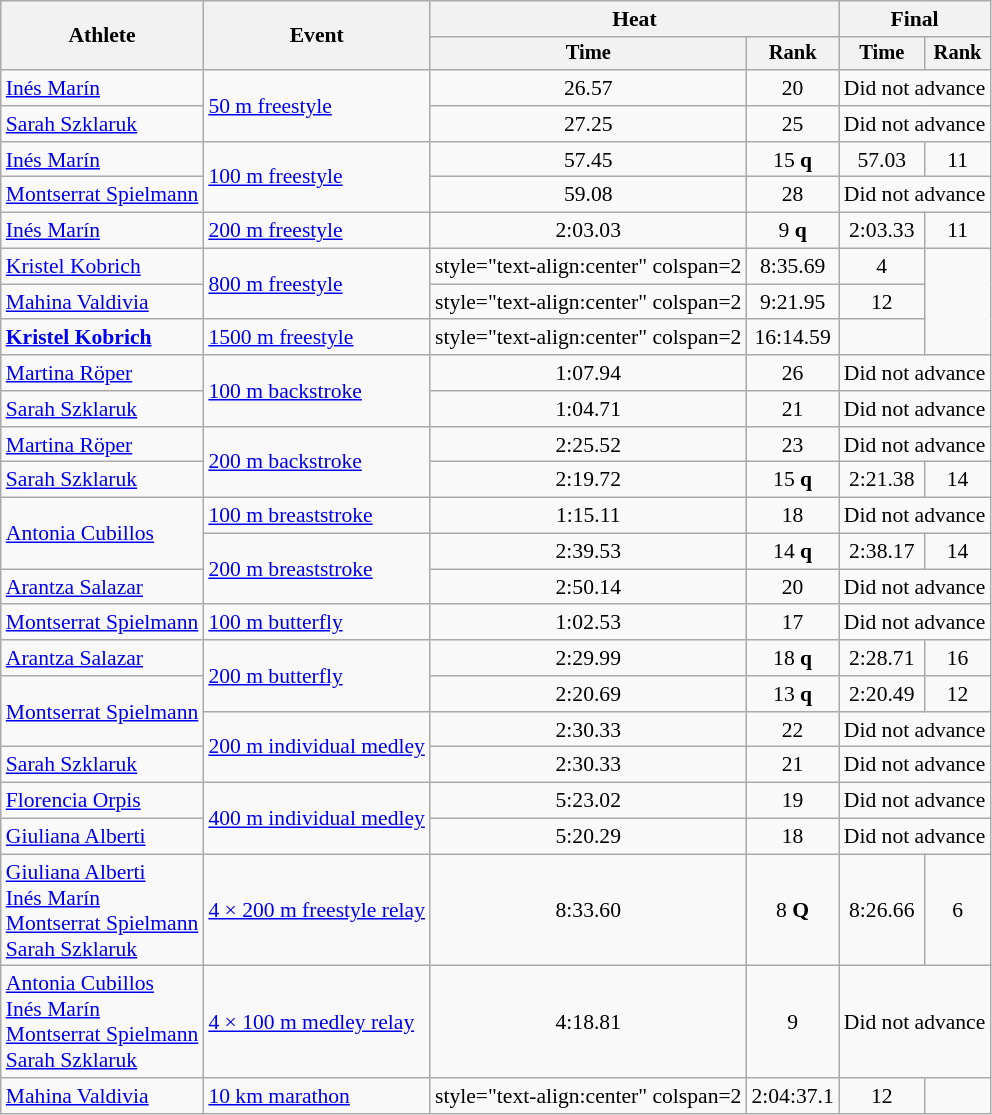<table class=wikitable style=font-size:90%;text-align:center>
<tr>
<th rowspan=2>Athlete</th>
<th rowspan=2>Event</th>
<th colspan=2>Heat</th>
<th colspan=2>Final</th>
</tr>
<tr style=font-size:95%>
<th>Time</th>
<th>Rank</th>
<th>Time</th>
<th>Rank</th>
</tr>
<tr>
<td align=left><a href='#'>Inés Marín</a></td>
<td align=left rowspan=2><a href='#'>50 m freestyle</a></td>
<td>26.57</td>
<td>20</td>
<td colspan="2">Did not advance</td>
</tr>
<tr>
<td align=left><a href='#'>Sarah Szklaruk</a></td>
<td>27.25</td>
<td>25</td>
<td colspan="2">Did not advance</td>
</tr>
<tr>
<td align=left><a href='#'>Inés Marín</a></td>
<td align=left rowspan=2><a href='#'>100 m freestyle</a></td>
<td>57.45</td>
<td>15 <strong>q</strong></td>
<td>57.03</td>
<td>11</td>
</tr>
<tr>
<td align=left><a href='#'>Montserrat Spielmann</a></td>
<td>59.08</td>
<td>28</td>
<td colspan="2">Did not advance</td>
</tr>
<tr>
<td align=left><a href='#'>Inés Marín</a></td>
<td align=left><a href='#'>200 m freestyle</a></td>
<td>2:03.03</td>
<td>9 <strong>q</strong></td>
<td>2:03.33</td>
<td>11</td>
</tr>
<tr>
<td align=left><a href='#'>Kristel Kobrich</a></td>
<td align=left rowspan=2><a href='#'>800 m freestyle</a></td>
<td>style="text-align:center" colspan=2 </td>
<td>8:35.69</td>
<td>4</td>
</tr>
<tr>
<td align=left><a href='#'>Mahina Valdivia</a></td>
<td>style="text-align:center" colspan=2 </td>
<td>9:21.95</td>
<td>12</td>
</tr>
<tr>
<td align=left><strong><a href='#'>Kristel Kobrich</a></strong></td>
<td align=left><a href='#'>1500 m freestyle</a></td>
<td>style="text-align:center" colspan=2 </td>
<td>16:14.59</td>
<td></td>
</tr>
<tr>
<td align=left><a href='#'>Martina Röper</a></td>
<td align=left rowspan=2><a href='#'>100 m backstroke</a></td>
<td>1:07.94</td>
<td>26</td>
<td colspan="2">Did not advance</td>
</tr>
<tr>
<td align=left><a href='#'>Sarah Szklaruk</a></td>
<td>1:04.71</td>
<td>21</td>
<td colspan="2">Did not advance</td>
</tr>
<tr>
<td align=left><a href='#'>Martina Röper</a></td>
<td align=left rowspan=2><a href='#'>200 m backstroke</a></td>
<td>2:25.52</td>
<td>23</td>
<td colspan="2">Did not advance</td>
</tr>
<tr>
<td align=left><a href='#'>Sarah Szklaruk</a></td>
<td>2:19.72</td>
<td>15 <strong>q</strong></td>
<td>2:21.38</td>
<td>14</td>
</tr>
<tr>
<td align=left rowspan="2"><a href='#'>Antonia Cubillos</a></td>
<td align=left><a href='#'>100 m breaststroke</a></td>
<td>1:15.11</td>
<td>18</td>
<td colspan="2">Did not advance</td>
</tr>
<tr>
<td align=left rowspan=2><a href='#'>200 m breaststroke</a></td>
<td>2:39.53</td>
<td>14 <strong>q</strong></td>
<td>2:38.17</td>
<td>14</td>
</tr>
<tr>
<td align=left><a href='#'>Arantza Salazar</a></td>
<td>2:50.14</td>
<td>20</td>
<td colspan="2">Did not advance</td>
</tr>
<tr>
<td align=left><a href='#'>Montserrat Spielmann</a></td>
<td align=left><a href='#'>100 m butterfly</a></td>
<td>1:02.53</td>
<td>17</td>
<td colspan="2">Did not advance</td>
</tr>
<tr>
<td align=left><a href='#'>Arantza Salazar</a></td>
<td align=left rowspan=2><a href='#'>200 m butterfly</a></td>
<td>2:29.99</td>
<td>18 <strong>q</strong></td>
<td>2:28.71</td>
<td>16</td>
</tr>
<tr>
<td align=left rowspan="2"><a href='#'>Montserrat Spielmann</a></td>
<td>2:20.69</td>
<td>13 <strong>q</strong></td>
<td>2:20.49</td>
<td>12</td>
</tr>
<tr>
<td align=left rowspan=2><a href='#'>200 m individual medley</a></td>
<td>2:30.33</td>
<td>22</td>
<td colspan="2">Did not advance</td>
</tr>
<tr>
<td align=left><a href='#'>Sarah Szklaruk</a></td>
<td>2:30.33</td>
<td>21</td>
<td colspan="2">Did not advance</td>
</tr>
<tr>
<td align=left><a href='#'>Florencia Orpis</a></td>
<td align=left rowspan=2><a href='#'>400 m individual medley</a></td>
<td>5:23.02</td>
<td>19</td>
<td colspan="2">Did not advance</td>
</tr>
<tr>
<td align=left><a href='#'>Giuliana Alberti</a></td>
<td>5:20.29</td>
<td>18</td>
<td colspan="2">Did not advance</td>
</tr>
<tr>
<td align=left><a href='#'>Giuliana Alberti</a><br><a href='#'>Inés Marín</a><br><a href='#'>Montserrat Spielmann</a><br><a href='#'>Sarah Szklaruk</a></td>
<td align=left><a href='#'>4 × 200 m freestyle relay</a></td>
<td>8:33.60</td>
<td>8 <strong>Q</strong></td>
<td>8:26.66</td>
<td>6</td>
</tr>
<tr>
<td align=left><a href='#'>Antonia Cubillos</a><br><a href='#'>Inés Marín</a><br><a href='#'>Montserrat Spielmann</a><br><a href='#'>Sarah Szklaruk</a></td>
<td align=left><a href='#'>4 × 100 m medley relay</a></td>
<td>4:18.81</td>
<td>9</td>
<td colspan="2">Did not advance</td>
</tr>
<tr>
<td align=left><a href='#'>Mahina Valdivia</a></td>
<td align=left><a href='#'>10 km marathon</a></td>
<td>style="text-align:center" colspan=2 </td>
<td>2:04:37.1</td>
<td>12</td>
</tr>
</table>
